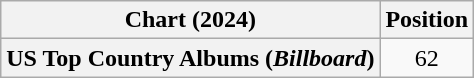<table class="wikitable sortable plainrowheaders" style="text-align:center">
<tr>
<th scope="col">Chart (2024)</th>
<th scope="col">Position</th>
</tr>
<tr>
<th scope="row">US Top Country Albums (<em>Billboard</em>)</th>
<td>62</td>
</tr>
</table>
